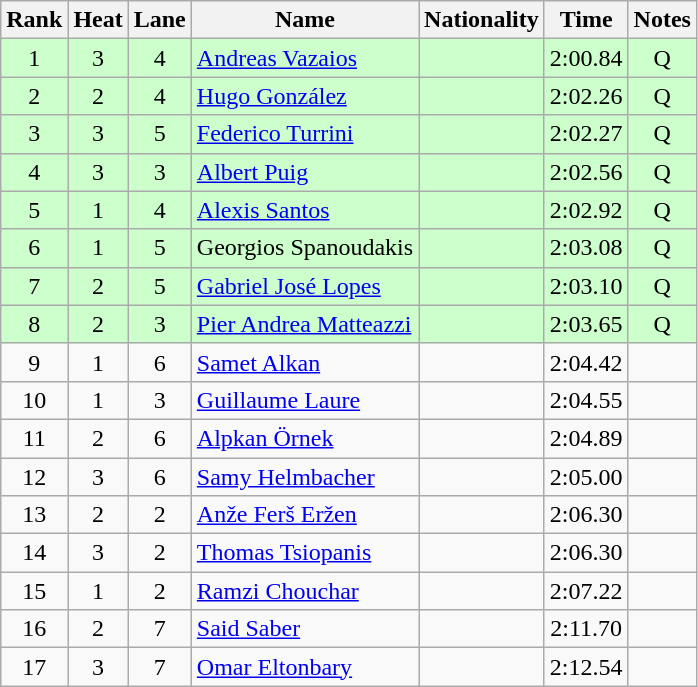<table class="wikitable sortable" style="text-align:center">
<tr>
<th>Rank</th>
<th>Heat</th>
<th>Lane</th>
<th>Name</th>
<th>Nationality</th>
<th>Time</th>
<th>Notes</th>
</tr>
<tr bgcolor=ccffcc>
<td>1</td>
<td>3</td>
<td>4</td>
<td align="left"><a href='#'>Andreas Vazaios</a></td>
<td align="left"></td>
<td>2:00.84</td>
<td>Q</td>
</tr>
<tr bgcolor=ccffcc>
<td>2</td>
<td>2</td>
<td>4</td>
<td align="left"><a href='#'>Hugo González</a></td>
<td align="left"></td>
<td>2:02.26</td>
<td>Q</td>
</tr>
<tr bgcolor=ccffcc>
<td>3</td>
<td>3</td>
<td>5</td>
<td align="left"><a href='#'>Federico Turrini</a></td>
<td align="left"></td>
<td>2:02.27</td>
<td>Q</td>
</tr>
<tr bgcolor=ccffcc>
<td>4</td>
<td>3</td>
<td>3</td>
<td align="left"><a href='#'>Albert Puig</a></td>
<td align="left"></td>
<td>2:02.56</td>
<td>Q</td>
</tr>
<tr bgcolor=ccffcc>
<td>5</td>
<td>1</td>
<td>4</td>
<td align="left"><a href='#'>Alexis Santos</a></td>
<td align="left"></td>
<td>2:02.92</td>
<td>Q</td>
</tr>
<tr bgcolor=ccffcc>
<td>6</td>
<td>1</td>
<td>5</td>
<td align="left">Georgios Spanoudakis</td>
<td align="left"></td>
<td>2:03.08</td>
<td>Q</td>
</tr>
<tr bgcolor=ccffcc>
<td>7</td>
<td>2</td>
<td>5</td>
<td align="left"><a href='#'>Gabriel José Lopes</a></td>
<td align="left"></td>
<td>2:03.10</td>
<td>Q</td>
</tr>
<tr bgcolor=ccffcc>
<td>8</td>
<td>2</td>
<td>3</td>
<td align="left"><a href='#'>Pier Andrea Matteazzi</a></td>
<td align="left"></td>
<td>2:03.65</td>
<td>Q</td>
</tr>
<tr>
<td>9</td>
<td>1</td>
<td>6</td>
<td align="left"><a href='#'>Samet Alkan</a></td>
<td align="left"></td>
<td>2:04.42</td>
<td></td>
</tr>
<tr>
<td>10</td>
<td>1</td>
<td>3</td>
<td align="left"><a href='#'>Guillaume Laure</a></td>
<td align="left"></td>
<td>2:04.55</td>
<td></td>
</tr>
<tr>
<td>11</td>
<td>2</td>
<td>6</td>
<td align="left"><a href='#'>Alpkan Örnek</a></td>
<td align="left"></td>
<td>2:04.89</td>
<td></td>
</tr>
<tr>
<td>12</td>
<td>3</td>
<td>6</td>
<td align="left"><a href='#'>Samy Helmbacher</a></td>
<td align="left"></td>
<td>2:05.00</td>
<td></td>
</tr>
<tr>
<td>13</td>
<td>2</td>
<td>2</td>
<td align="left"><a href='#'>Anže Ferš Eržen</a></td>
<td align="left"></td>
<td>2:06.30</td>
<td></td>
</tr>
<tr>
<td>14</td>
<td>3</td>
<td>2</td>
<td align="left"><a href='#'>Thomas Tsiopanis</a></td>
<td align="left"></td>
<td>2:06.30</td>
<td></td>
</tr>
<tr>
<td>15</td>
<td>1</td>
<td>2</td>
<td align="left"><a href='#'>Ramzi Chouchar</a></td>
<td align="left"></td>
<td>2:07.22</td>
<td></td>
</tr>
<tr>
<td>16</td>
<td>2</td>
<td>7</td>
<td align="left"><a href='#'>Said Saber</a></td>
<td align="left"></td>
<td>2:11.70</td>
<td></td>
</tr>
<tr>
<td>17</td>
<td>3</td>
<td>7</td>
<td align="left"><a href='#'>Omar Eltonbary</a></td>
<td align="left"></td>
<td>2:12.54</td>
<td></td>
</tr>
</table>
